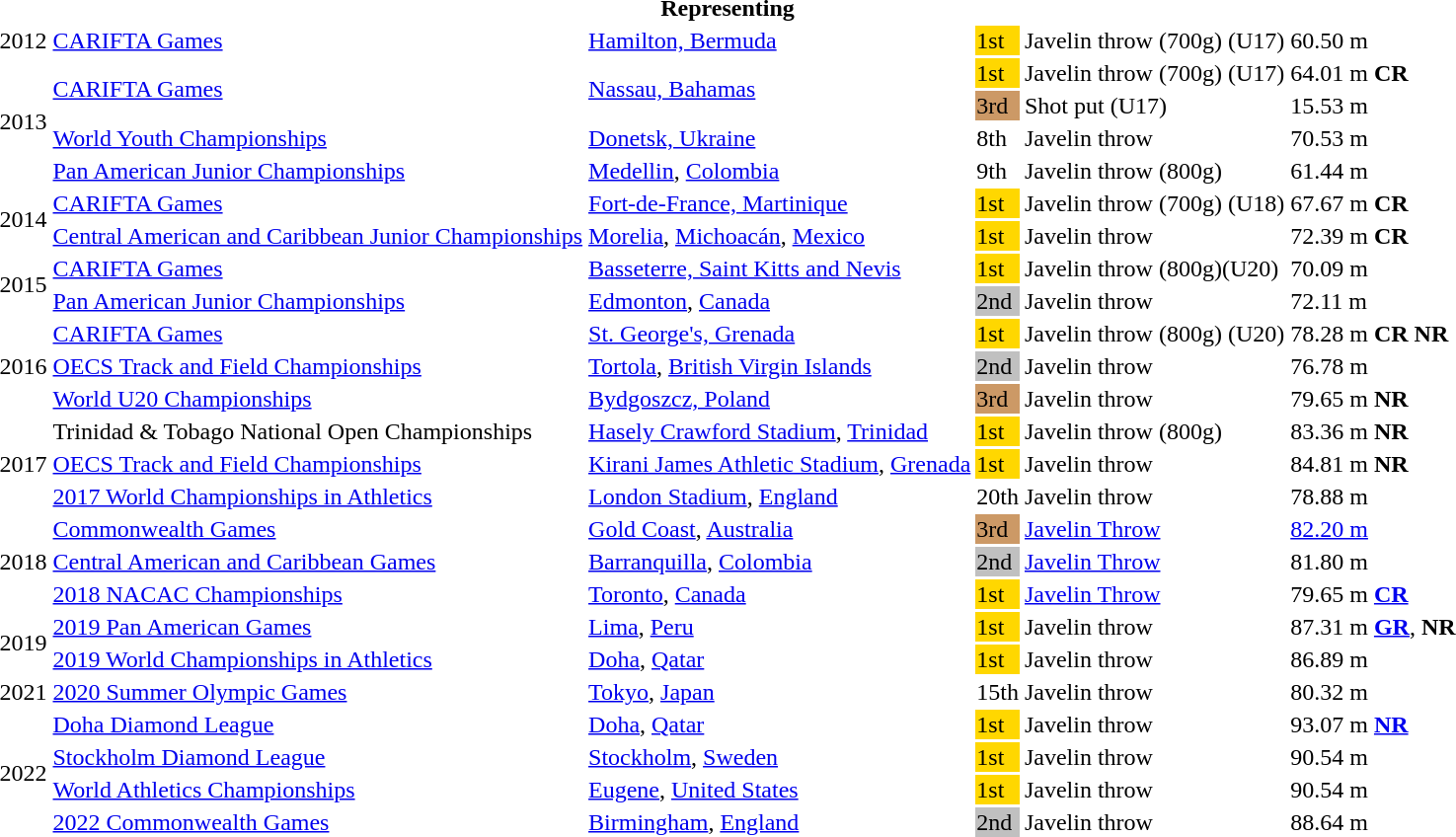<table>
<tr>
<th colspan="6">Representing </th>
</tr>
<tr>
<td>2012</td>
<td><a href='#'>CARIFTA Games</a></td>
<td><a href='#'>Hamilton, Bermuda</a></td>
<td style="background:gold;">1st</td>
<td>Javelin throw (700g) (U17)</td>
<td>60.50 m</td>
</tr>
<tr>
<td rowspan=4>2013</td>
<td rowspan=2><a href='#'>CARIFTA Games</a></td>
<td rowspan=2><a href='#'>Nassau, Bahamas</a></td>
<td style="background:gold;">1st</td>
<td>Javelin throw (700g) (U17)</td>
<td>64.01 m <strong>CR</strong></td>
</tr>
<tr>
<td style="background:#c96;">3rd</td>
<td>Shot put (U17)</td>
<td>15.53 m</td>
</tr>
<tr>
<td><a href='#'>World Youth Championships</a></td>
<td><a href='#'>Donetsk, Ukraine</a></td>
<td bgcolor=>8th</td>
<td>Javelin throw</td>
<td>70.53 m</td>
</tr>
<tr>
<td><a href='#'>Pan American Junior Championships</a></td>
<td><a href='#'>Medellin</a>, <a href='#'>Colombia</a></td>
<td bgcolor=>9th</td>
<td>Javelin throw (800g)</td>
<td>61.44 m</td>
</tr>
<tr>
<td rowspan=2>2014</td>
<td><a href='#'>CARIFTA Games</a></td>
<td><a href='#'>Fort-de-France, Martinique</a></td>
<td style="background:gold;">1st</td>
<td>Javelin throw (700g) (U18)</td>
<td>67.67 m <strong>CR</strong></td>
</tr>
<tr>
<td><a href='#'>Central American and Caribbean Junior Championships</a></td>
<td><a href='#'>Morelia</a>, <a href='#'>Michoacán</a>, <a href='#'>Mexico</a></td>
<td style="background:gold;">1st</td>
<td>Javelin throw</td>
<td>72.39 m <strong>CR</strong></td>
</tr>
<tr>
<td rowspan=2>2015</td>
<td><a href='#'>CARIFTA Games</a></td>
<td><a href='#'>Basseterre, Saint Kitts and Nevis</a></td>
<td style="background:gold;">1st</td>
<td>Javelin throw (800g)(U20)</td>
<td>70.09 m</td>
</tr>
<tr>
<td><a href='#'>Pan American Junior Championships</a></td>
<td><a href='#'>Edmonton</a>, <a href='#'>Canada</a></td>
<td style="background:Silver;">2nd</td>
<td>Javelin throw</td>
<td>72.11 m</td>
</tr>
<tr>
<td rowspan=3>2016</td>
<td><a href='#'>CARIFTA Games</a></td>
<td><a href='#'>St. George's, Grenada</a></td>
<td style="background:gold;">1st</td>
<td>Javelin throw (800g) (U20)</td>
<td>78.28 m <strong>CR</strong> <strong>NR</strong></td>
</tr>
<tr>
<td><a href='#'>OECS Track and Field Championships</a></td>
<td><a href='#'>Tortola</a>, <a href='#'>British Virgin Islands</a></td>
<td style="background:silver;">2nd</td>
<td>Javelin throw</td>
<td>76.78 m</td>
</tr>
<tr>
<td><a href='#'>World U20 Championships</a></td>
<td><a href='#'>Bydgoszcz, Poland</a></td>
<td style="background:#c96;">3rd</td>
<td>Javelin throw</td>
<td>79.65 m <strong>NR</strong></td>
</tr>
<tr>
<td rowspan=3>2017</td>
<td>Trinidad & Tobago National Open Championships</td>
<td><a href='#'>Hasely Crawford Stadium</a>, <a href='#'>Trinidad</a></td>
<td style="background:gold;">1st</td>
<td>Javelin throw (800g)</td>
<td>83.36 m <strong>NR</strong></td>
</tr>
<tr>
<td><a href='#'>OECS Track and Field Championships</a></td>
<td><a href='#'>Kirani James Athletic Stadium</a>, <a href='#'>Grenada</a></td>
<td style="background:gold;">1st</td>
<td>Javelin throw</td>
<td>84.81 m <strong>NR</strong></td>
</tr>
<tr>
<td><a href='#'>2017 World Championships in Athletics</a></td>
<td><a href='#'>London Stadium</a>, <a href='#'>England</a></td>
<td bgcolor=>20th</td>
<td>Javelin throw</td>
<td>78.88 m</td>
</tr>
<tr>
<td rowspan=3>2018</td>
<td><a href='#'>Commonwealth Games</a></td>
<td><a href='#'>Gold Coast</a>, <a href='#'>Australia</a></td>
<td style="background:#c96;">3rd</td>
<td><a href='#'>Javelin Throw</a></td>
<td><a href='#'>82.20 m</a></td>
</tr>
<tr>
<td><a href='#'>Central American and Caribbean Games</a></td>
<td><a href='#'>Barranquilla</a>, <a href='#'>Colombia</a></td>
<td style="background:silver;">2nd</td>
<td><a href='#'>Javelin Throw</a></td>
<td>81.80 m</td>
</tr>
<tr>
<td><a href='#'>2018 NACAC Championships</a></td>
<td><a href='#'>Toronto</a>, <a href='#'>Canada</a></td>
<td bgcolor=gold>1st</td>
<td><a href='#'>Javelin Throw</a></td>
<td>79.65 m <strong><a href='#'>CR</a></strong></td>
</tr>
<tr>
<td rowspan=2>2019</td>
<td><a href='#'>2019 Pan American Games</a></td>
<td><a href='#'>Lima</a>, <a href='#'>Peru</a></td>
<td bgcolor=gold>1st</td>
<td>Javelin throw</td>
<td>87.31 m <strong><a href='#'>GR</a></strong>, <strong>NR</strong></td>
</tr>
<tr>
<td><a href='#'>2019 World Championships in Athletics</a></td>
<td><a href='#'>Doha</a>, <a href='#'>Qatar</a></td>
<td bgcolor=gold>1st</td>
<td>Javelin throw</td>
<td>86.89 m</td>
</tr>
<tr>
<td>2021</td>
<td><a href='#'>2020 Summer Olympic Games</a></td>
<td><a href='#'>Tokyo</a>, <a href='#'>Japan</a></td>
<td bgcolor=>15th</td>
<td>Javelin throw</td>
<td>80.32 m</td>
</tr>
<tr>
<td rowspan=4>2022</td>
<td><a href='#'>Doha Diamond League</a></td>
<td><a href='#'>Doha</a>, <a href='#'>Qatar</a></td>
<td bgcolor=gold>1st</td>
<td>Javelin throw</td>
<td>93.07 m <strong><a href='#'>NR</a></strong></td>
</tr>
<tr>
<td><a href='#'>Stockholm Diamond League</a></td>
<td><a href='#'>Stockholm</a>, <a href='#'>Sweden</a></td>
<td bgcolor=gold>1st</td>
<td>Javelin throw</td>
<td>90.54 m</td>
</tr>
<tr>
<td><a href='#'>World Athletics Championships</a></td>
<td><a href='#'>Eugene</a>, <a href='#'>United States</a></td>
<td bgcolor=gold>1st</td>
<td>Javelin throw</td>
<td>90.54 m</td>
</tr>
<tr>
<td><a href='#'>2022 Commonwealth Games</a></td>
<td><a href='#'>Birmingham</a>, <a href='#'>England</a></td>
<td style="background:silver;">2nd</td>
<td>Javelin throw</td>
<td>88.64 m</td>
</tr>
</table>
